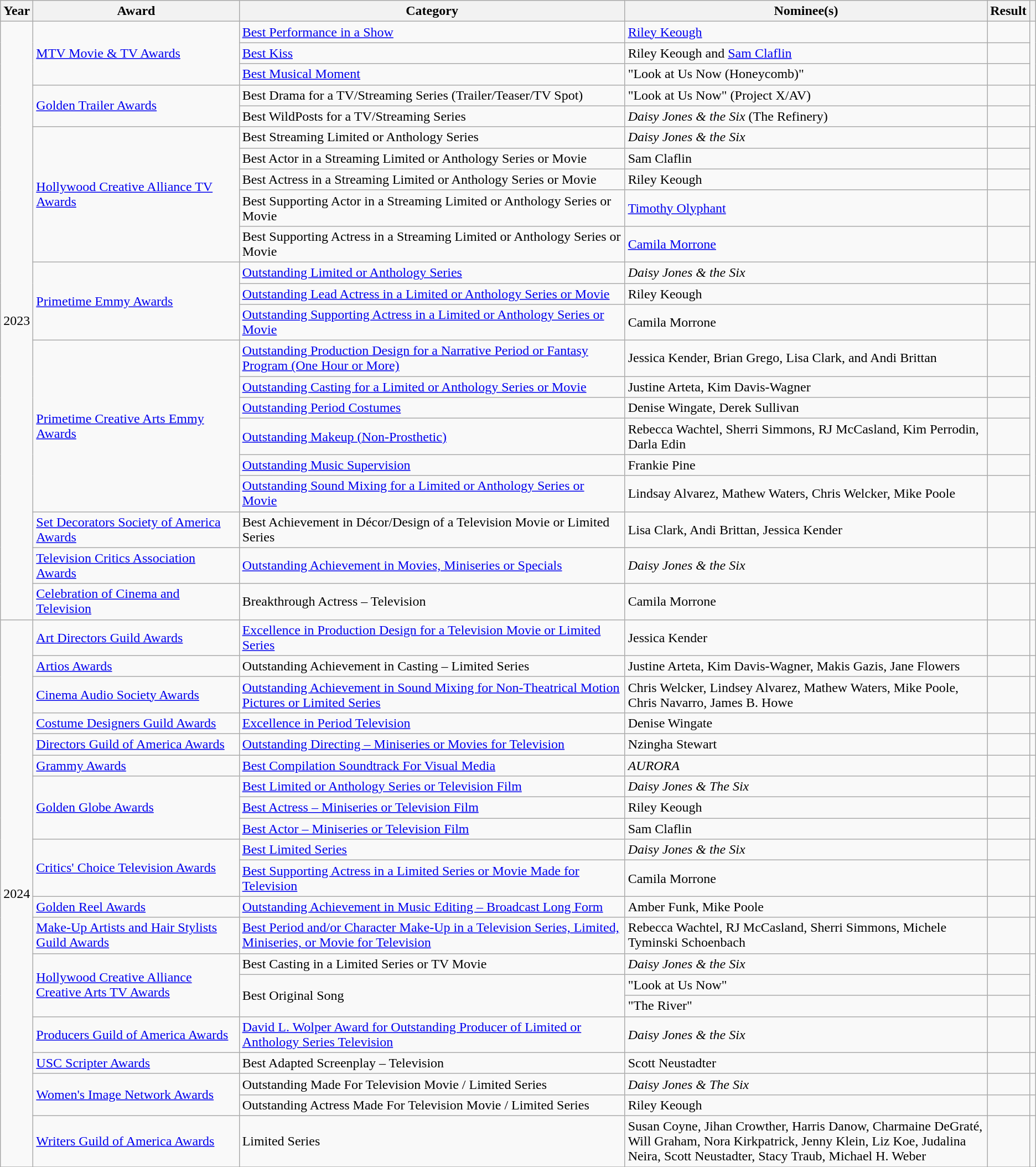<table class="wikitable plainrowheaders sortable">
<tr>
<th scope="col">Year</th>
<th scope="col">Award</th>
<th scope="col">Category</th>
<th scope="col" style="width:35%;">Nominee(s)</th>
<th scope="col">Result</th>
<th scope="col" class="unsortable"></th>
</tr>
<tr>
<td rowspan="22" style="text-align:center">2023</td>
<td rowspan="3"><a href='#'>MTV Movie & TV Awards</a></td>
<td><a href='#'>Best Performance in a Show</a></td>
<td><a href='#'>Riley Keough</a></td>
<td></td>
<td rowspan="3" style="text-align:center"></td>
</tr>
<tr>
<td><a href='#'>Best Kiss</a></td>
<td>Riley Keough and <a href='#'>Sam Claflin</a></td>
<td></td>
</tr>
<tr>
<td><a href='#'>Best Musical Moment</a></td>
<td>"Look at Us Now (Honeycomb)"</td>
<td></td>
</tr>
<tr>
<td rowspan="2"><a href='#'>Golden Trailer Awards</a></td>
<td>Best Drama for a TV/Streaming Series (Trailer/Teaser/TV Spot)</td>
<td>"Look at Us Now" (Project X/AV)</td>
<td></td>
<td rowspan="2" style="text-align:center;"></td>
</tr>
<tr>
<td>Best WildPosts for a TV/Streaming Series</td>
<td><em>Daisy Jones & the Six</em> (The Refinery)</td>
<td></td>
</tr>
<tr>
<td rowspan="5"><a href='#'>Hollywood Creative Alliance TV Awards</a></td>
<td>Best Streaming Limited or Anthology Series</td>
<td><em>Daisy Jones & the Six</em></td>
<td></td>
<td rowspan="5" align="center"></td>
</tr>
<tr>
<td>Best Actor in a Streaming Limited or Anthology Series or Movie</td>
<td>Sam Claflin</td>
<td></td>
</tr>
<tr>
<td>Best Actress in a Streaming Limited or Anthology Series or Movie</td>
<td>Riley Keough</td>
<td></td>
</tr>
<tr>
<td>Best Supporting Actor in a Streaming Limited or Anthology Series or Movie</td>
<td><a href='#'>Timothy Olyphant</a></td>
<td></td>
</tr>
<tr>
<td>Best Supporting Actress in a Streaming Limited or Anthology Series or Movie</td>
<td><a href='#'>Camila Morrone</a></td>
<td></td>
</tr>
<tr>
<td rowspan="3"><a href='#'>Primetime Emmy Awards</a></td>
<td><a href='#'>Outstanding Limited or Anthology Series</a></td>
<td><em>Daisy Jones & the Six</em></td>
<td></td>
<td rowspan="9" style="text-align:center"></td>
</tr>
<tr>
<td><a href='#'>Outstanding Lead Actress in a Limited or Anthology Series or Movie</a></td>
<td>Riley Keough</td>
<td></td>
</tr>
<tr>
<td><a href='#'>Outstanding Supporting Actress in a Limited or Anthology Series or Movie</a></td>
<td>Camila Morrone</td>
<td></td>
</tr>
<tr>
<td rowspan="6"><a href='#'>Primetime Creative Arts Emmy Awards</a></td>
<td><a href='#'>Outstanding Production Design for a Narrative Period or Fantasy Program (One Hour or More)</a></td>
<td>Jessica Kender, Brian Grego, Lisa Clark, and Andi Brittan </td>
<td></td>
</tr>
<tr>
<td><a href='#'>Outstanding Casting for a Limited or Anthology Series or Movie</a></td>
<td>Justine Arteta, Kim Davis-Wagner</td>
<td></td>
</tr>
<tr>
<td><a href='#'>Outstanding Period Costumes</a></td>
<td>Denise Wingate, Derek Sullivan </td>
<td></td>
</tr>
<tr>
<td><a href='#'>Outstanding Makeup (Non-Prosthetic)</a></td>
<td>Rebecca Wachtel, Sherri Simmons, RJ McCasland, Kim Perrodin, Darla Edin </td>
<td></td>
</tr>
<tr>
<td><a href='#'>Outstanding Music Supervision</a></td>
<td>Frankie Pine </td>
<td></td>
</tr>
<tr>
<td><a href='#'>Outstanding Sound Mixing for a Limited or Anthology Series or Movie</a></td>
<td>Lindsay Alvarez, Mathew Waters, Chris Welcker, Mike Poole </td>
<td></td>
</tr>
<tr>
<td><a href='#'>Set Decorators Society of America Awards</a></td>
<td>Best Achievement in Décor/Design of a Television Movie or Limited Series</td>
<td>Lisa Clark, Andi Brittan, Jessica Kender</td>
<td></td>
<td style="text-align:center"></td>
</tr>
<tr>
<td><a href='#'>Television Critics Association Awards</a></td>
<td><a href='#'>Outstanding Achievement in Movies, Miniseries or Specials</a></td>
<td><em>Daisy Jones & the Six</em></td>
<td></td>
<td style="text-align:center"></td>
</tr>
<tr>
<td><a href='#'>Celebration of Cinema and Television</a></td>
<td>Breakthrough Actress – Television</td>
<td>Camila Morrone</td>
<td></td>
<td style="text-align:center"></td>
</tr>
<tr>
<td rowspan="21" style="text-align:center">2024</td>
<td><a href='#'>Art Directors Guild Awards</a></td>
<td><a href='#'>Excellence in Production Design for a Television Movie or Limited Series</a></td>
<td>Jessica Kender</td>
<td></td>
<td align="center"></td>
</tr>
<tr>
<td><a href='#'>Artios Awards</a></td>
<td>Outstanding Achievement in Casting – Limited Series</td>
<td>Justine Arteta, Kim Davis-Wagner, Makis Gazis, Jane Flowers</td>
<td></td>
<td align="center"></td>
</tr>
<tr>
<td><a href='#'>Cinema Audio Society Awards</a></td>
<td><a href='#'>Outstanding Achievement in Sound Mixing for Non-Theatrical Motion Pictures or Limited Series</a></td>
<td>Chris Welcker, Lindsey Alvarez, Mathew Waters, Mike Poole, Chris Navarro, James B. Howe </td>
<td></td>
<td align="center"></td>
</tr>
<tr>
<td><a href='#'>Costume Designers Guild Awards</a></td>
<td><a href='#'>Excellence in Period Television</a></td>
<td>Denise Wingate </td>
<td></td>
<td align="center"></td>
</tr>
<tr>
<td><a href='#'>Directors Guild of America Awards</a></td>
<td><a href='#'>Outstanding Directing – Miniseries or Movies for Television</a></td>
<td>Nzingha Stewart </td>
<td></td>
<td align="center"></td>
</tr>
<tr>
<td><a href='#'>Grammy Awards</a></td>
<td><a href='#'>Best Compilation Soundtrack For Visual Media</a></td>
<td><em>AURORA</em></td>
<td></td>
<td style="text-align:center"></td>
</tr>
<tr>
<td rowspan="3"><a href='#'>Golden Globe Awards</a></td>
<td><a href='#'>Best Limited or Anthology Series or Television Film</a></td>
<td><em>Daisy Jones & The Six</em></td>
<td></td>
<td style="text-align:center" rowspan="3"></td>
</tr>
<tr>
<td><a href='#'>Best Actress – Miniseries or Television Film</a></td>
<td>Riley Keough</td>
<td></td>
</tr>
<tr>
<td><a href='#'>Best Actor – Miniseries or Television Film</a></td>
<td>Sam Claflin</td>
<td></td>
</tr>
<tr>
<td rowspan="2"><a href='#'>Critics' Choice Television Awards</a></td>
<td><a href='#'>Best Limited Series</a></td>
<td><em>Daisy Jones & the Six</em></td>
<td></td>
<td rowspan="2" align="center"></td>
</tr>
<tr>
<td><a href='#'>Best Supporting Actress in a Limited Series or Movie Made for Television</a></td>
<td>Camila Morrone</td>
<td></td>
</tr>
<tr>
<td rowspan="1"><a href='#'>Golden Reel Awards</a></td>
<td><a href='#'>Outstanding Achievement in Music Editing – Broadcast Long Form</a></td>
<td>Amber Funk, Mike Poole </td>
<td></td>
<td align="center"></td>
</tr>
<tr>
<td><a href='#'>Make-Up Artists and Hair Stylists Guild Awards</a></td>
<td><a href='#'>Best Period and/or Character Make-Up in a Television Series, Limited, Miniseries, or Movie for Television</a></td>
<td>Rebecca Wachtel, RJ McCasland, Sherri Simmons, Michele Tyminski Schoenbach</td>
<td></td>
<td align="center"></td>
</tr>
<tr>
<td rowspan="3"><a href='#'>Hollywood Creative Alliance Creative Arts TV Awards</a></td>
<td>Best Casting in a Limited Series or TV Movie</td>
<td><em>Daisy Jones & the Six</em></td>
<td></td>
<td rowspan="3" align="center"></td>
</tr>
<tr>
<td rowspan="2">Best Original Song</td>
<td>"Look at Us Now"</td>
<td></td>
</tr>
<tr>
<td>"The River"</td>
<td></td>
</tr>
<tr>
<td><a href='#'>Producers Guild of America Awards</a></td>
<td><a href='#'>David L. Wolper Award for Outstanding Producer of Limited or Anthology Series Television</a></td>
<td><em>Daisy Jones & the Six</em></td>
<td></td>
<td align="center"></td>
</tr>
<tr>
<td><a href='#'>USC Scripter Awards</a></td>
<td>Best Adapted Screenplay – Television</td>
<td>Scott Neustadter </td>
<td></td>
<td align="center"></td>
</tr>
<tr>
<td rowspan="2"><a href='#'>Women's Image Network Awards</a></td>
<td>Outstanding Made For Television Movie / Limited Series</td>
<td><em>Daisy Jones & The Six</em></td>
<td></td>
<td></td>
</tr>
<tr>
<td>Outstanding Actress Made For Television Movie / Limited Series</td>
<td>Riley Keough</td>
<td></td>
<td></td>
</tr>
<tr>
<td><a href='#'>Writers Guild of America Awards</a></td>
<td>Limited Series</td>
<td>Susan Coyne, Jihan Crowther, Harris Danow, Charmaine DeGraté, Will Graham, Nora Kirkpatrick, Jenny Klein, Liz Koe, Judalina Neira, Scott Neustadter, Stacy Traub, Michael H. Weber</td>
<td></td>
<td align="center"></td>
</tr>
<tr>
</tr>
</table>
